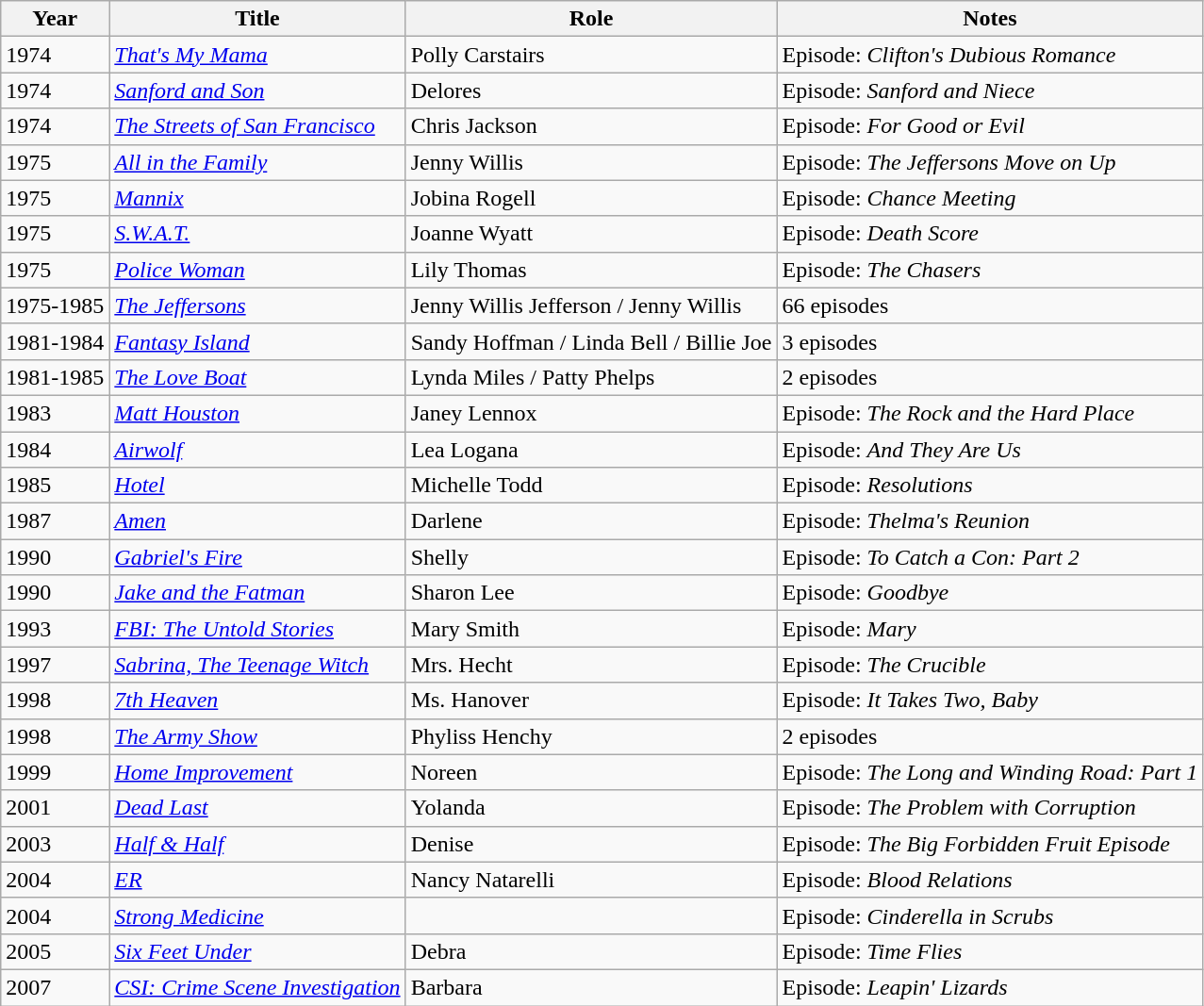<table class="wikitable sortable">
<tr>
<th>Year</th>
<th>Title</th>
<th>Role</th>
<th class="unsortable">Notes</th>
</tr>
<tr>
<td>1974</td>
<td><em><a href='#'>That's My Mama</a></em></td>
<td>Polly Carstairs</td>
<td>Episode: <em>Clifton's Dubious Romance</em></td>
</tr>
<tr>
<td>1974</td>
<td><em><a href='#'>Sanford and Son</a></em></td>
<td>Delores</td>
<td>Episode: <em>Sanford and Niece</em></td>
</tr>
<tr>
<td>1974</td>
<td><em><a href='#'>The Streets of San Francisco</a></em></td>
<td>Chris Jackson</td>
<td>Episode: <em>For Good or Evil</em></td>
</tr>
<tr>
<td>1975</td>
<td><em><a href='#'>All in the Family</a></em></td>
<td>Jenny Willis</td>
<td>Episode: <em>The Jeffersons Move on Up</em></td>
</tr>
<tr>
<td>1975</td>
<td><em><a href='#'>Mannix</a></em></td>
<td>Jobina Rogell</td>
<td>Episode: <em>Chance Meeting</em></td>
</tr>
<tr>
<td>1975</td>
<td><em><a href='#'>S.W.A.T.</a></em></td>
<td>Joanne Wyatt</td>
<td>Episode: <em>Death Score</em></td>
</tr>
<tr>
<td>1975</td>
<td><em><a href='#'>Police Woman</a></em></td>
<td>Lily Thomas</td>
<td>Episode: <em>The Chasers</em></td>
</tr>
<tr>
<td>1975-1985</td>
<td><em><a href='#'>The Jeffersons</a></em></td>
<td>Jenny Willis Jefferson / Jenny Willis</td>
<td>66 episodes</td>
</tr>
<tr>
<td>1981-1984</td>
<td><em><a href='#'>Fantasy Island</a></em></td>
<td>Sandy Hoffman / Linda Bell / Billie Joe</td>
<td>3 episodes</td>
</tr>
<tr>
<td>1981-1985</td>
<td><em><a href='#'>The Love Boat</a></em></td>
<td>Lynda Miles / Patty Phelps</td>
<td>2 episodes</td>
</tr>
<tr>
<td>1983</td>
<td><em><a href='#'>Matt Houston</a></em></td>
<td>Janey Lennox</td>
<td>Episode: <em>The Rock and the Hard Place</em></td>
</tr>
<tr>
<td>1984</td>
<td><em><a href='#'>Airwolf</a></em></td>
<td>Lea Logana</td>
<td>Episode: <em>And They Are Us</em></td>
</tr>
<tr>
<td>1985</td>
<td><em><a href='#'>Hotel</a></em></td>
<td>Michelle Todd</td>
<td>Episode: <em>Resolutions</em></td>
</tr>
<tr>
<td>1987</td>
<td><em><a href='#'>Amen</a></em></td>
<td>Darlene</td>
<td>Episode: <em>Thelma's Reunion</em></td>
</tr>
<tr>
<td>1990</td>
<td><em><a href='#'>Gabriel's Fire</a></em></td>
<td>Shelly</td>
<td>Episode: <em>To Catch a Con: Part 2</em></td>
</tr>
<tr>
<td>1990</td>
<td><em><a href='#'>Jake and the Fatman</a></em></td>
<td>Sharon Lee</td>
<td>Episode: <em>Goodbye</em></td>
</tr>
<tr>
<td>1993</td>
<td><em><a href='#'>FBI: The Untold Stories</a></em></td>
<td>Mary Smith</td>
<td>Episode: <em>Mary</em></td>
</tr>
<tr>
<td>1997</td>
<td><em><a href='#'>Sabrina, The Teenage Witch</a></em></td>
<td>Mrs. Hecht</td>
<td>Episode: <em>The Crucible</em></td>
</tr>
<tr>
<td>1998</td>
<td><em><a href='#'>7th Heaven</a></em></td>
<td>Ms. Hanover</td>
<td>Episode: <em>It Takes Two, Baby</em></td>
</tr>
<tr>
<td>1998</td>
<td><em><a href='#'>The Army Show</a></em></td>
<td>Phyliss Henchy</td>
<td>2 episodes</td>
</tr>
<tr>
<td>1999</td>
<td><em><a href='#'>Home Improvement</a></em></td>
<td>Noreen</td>
<td>Episode: <em>The Long and Winding Road: Part 1</em></td>
</tr>
<tr>
<td>2001</td>
<td><em><a href='#'>Dead Last</a></em></td>
<td>Yolanda</td>
<td>Episode: <em>The Problem with Corruption</em></td>
</tr>
<tr>
<td>2003</td>
<td><em><a href='#'>Half & Half</a></em></td>
<td>Denise</td>
<td>Episode: <em>The Big Forbidden Fruit Episode</em></td>
</tr>
<tr>
<td>2004</td>
<td><em><a href='#'>ER</a></em></td>
<td>Nancy Natarelli</td>
<td>Episode: <em>Blood Relations</em></td>
</tr>
<tr>
<td>2004</td>
<td><em><a href='#'>Strong Medicine</a></em></td>
<td></td>
<td>Episode: <em>Cinderella in Scrubs</em></td>
</tr>
<tr>
<td>2005</td>
<td><em><a href='#'>Six Feet Under</a></em></td>
<td>Debra</td>
<td>Episode: <em>Time Flies</em></td>
</tr>
<tr>
<td>2007</td>
<td><em><a href='#'>CSI: Crime Scene Investigation</a></em></td>
<td>Barbara</td>
<td>Episode: <em>Leapin' Lizards</em></td>
</tr>
</table>
